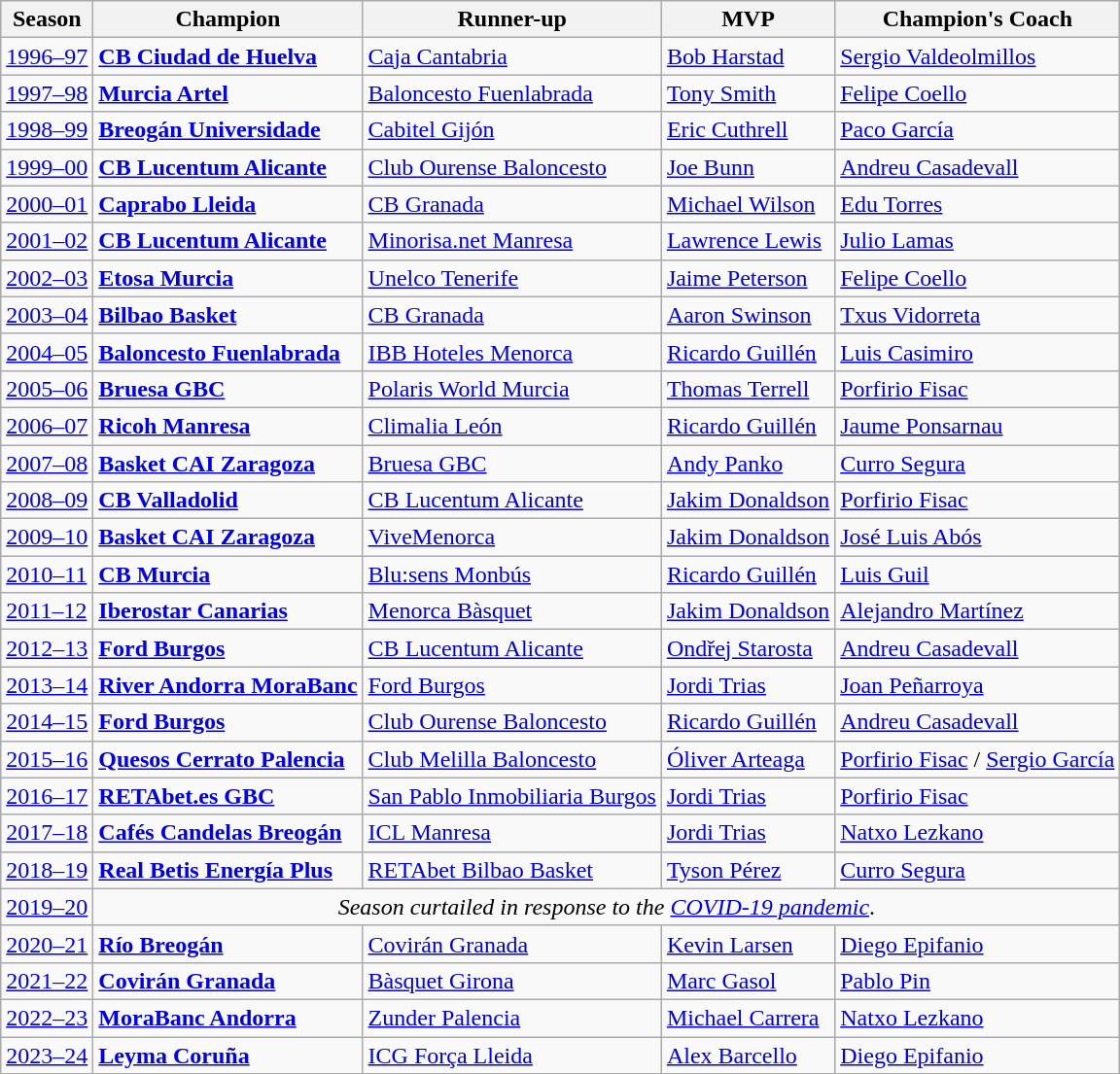<table class="wikitable">
<tr>
<th>Season</th>
<th>Champion</th>
<th>Runner-up</th>
<th>MVP</th>
<th>Champion's Coach</th>
</tr>
<tr>
<td><a href='#'>1996–97</a></td>
<td><strong><a href='#'>CB Ciudad de Huelva</a></strong></td>
<td><a href='#'>Caja Cantabria</a></td>
<td> <a href='#'>Bob Harstad</a></td>
<td> <a href='#'>Sergio Valdeolmillos</a></td>
</tr>
<tr>
<td><a href='#'>1997–98</a></td>
<td><strong><a href='#'>Murcia Artel</a></strong></td>
<td><a href='#'>Baloncesto Fuenlabrada</a></td>
<td> <a href='#'>Tony Smith</a></td>
<td> <a href='#'>Felipe Coello</a></td>
</tr>
<tr>
<td><a href='#'>1998–99</a></td>
<td><strong><a href='#'>Breogán Universidade</a></strong></td>
<td><a href='#'>Cabitel Gijón</a></td>
<td> <a href='#'>Eric Cuthrell</a></td>
<td> <a href='#'>Paco García</a></td>
</tr>
<tr>
<td><a href='#'>1999–00</a></td>
<td><strong><a href='#'>CB Lucentum Alicante</a></strong></td>
<td><a href='#'>Club Ourense Baloncesto</a></td>
<td> <a href='#'>Joe Bunn</a></td>
<td> <a href='#'>Andreu Casadevall</a></td>
</tr>
<tr>
<td><a href='#'>2000–01</a></td>
<td><strong><a href='#'>Caprabo Lleida</a></strong></td>
<td><a href='#'>CB Granada</a></td>
<td> <a href='#'>Michael Wilson</a></td>
<td> <a href='#'>Edu Torres</a></td>
</tr>
<tr>
<td><a href='#'>2001–02</a></td>
<td><strong><a href='#'>CB Lucentum Alicante</a></strong></td>
<td><a href='#'>Minorisa.net Manresa</a></td>
<td> <a href='#'>Lawrence Lewis</a></td>
<td> <a href='#'>Julio Lamas</a></td>
</tr>
<tr>
<td><a href='#'>2002–03</a></td>
<td><strong><a href='#'>Etosa Murcia</a></strong></td>
<td><a href='#'>Unelco Tenerife</a></td>
<td> <a href='#'>Jaime Peterson</a></td>
<td> <a href='#'>Felipe Coello</a></td>
</tr>
<tr>
<td><a href='#'>2003–04</a></td>
<td><strong><a href='#'>Bilbao Basket</a></strong></td>
<td><a href='#'>CB Granada</a></td>
<td> <a href='#'>Aaron Swinson</a></td>
<td> <a href='#'>Txus Vidorreta</a></td>
</tr>
<tr>
<td><a href='#'>2004–05</a></td>
<td><strong><a href='#'>Baloncesto Fuenlabrada</a></strong></td>
<td><a href='#'>IBB Hoteles Menorca</a></td>
<td> <a href='#'>Ricardo Guillén</a></td>
<td> <a href='#'>Luis Casimiro</a></td>
</tr>
<tr>
<td><a href='#'>2005–06</a></td>
<td><strong><a href='#'>Bruesa GBC</a></strong></td>
<td><a href='#'>Polaris World Murcia</a></td>
<td> <a href='#'>Thomas Terrell</a></td>
<td> <a href='#'>Porfirio Fisac</a></td>
</tr>
<tr>
<td><a href='#'>2006–07</a></td>
<td><strong><a href='#'>Ricoh Manresa</a></strong></td>
<td><a href='#'>Climalia León</a></td>
<td> <a href='#'>Ricardo Guillén</a></td>
<td> <a href='#'>Jaume Ponsarnau</a></td>
</tr>
<tr>
<td><a href='#'>2007–08</a></td>
<td><strong><a href='#'>Basket CAI Zaragoza</a></strong></td>
<td><a href='#'>Bruesa GBC</a></td>
<td> <a href='#'>Andy Panko</a></td>
<td> <a href='#'>Curro Segura</a></td>
</tr>
<tr>
<td><a href='#'>2008–09</a></td>
<td><strong><a href='#'>CB Valladolid</a></strong></td>
<td><a href='#'>CB Lucentum Alicante</a></td>
<td> <a href='#'>Jakim Donaldson</a></td>
<td> <a href='#'>Porfirio Fisac</a></td>
</tr>
<tr>
<td><a href='#'>2009–10</a></td>
<td><strong><a href='#'>Basket CAI Zaragoza</a></strong></td>
<td><a href='#'>ViveMenorca</a></td>
<td> <a href='#'>Jakim Donaldson</a></td>
<td> <a href='#'>José Luis Abós</a></td>
</tr>
<tr>
<td><a href='#'>2010–11</a></td>
<td><strong><a href='#'>CB Murcia</a></strong></td>
<td><a href='#'>Blu:sens Monbús</a></td>
<td> <a href='#'>Ricardo Guillén</a></td>
<td> <a href='#'>Luis Guil</a></td>
</tr>
<tr>
<td><a href='#'>2011–12</a></td>
<td><strong><a href='#'>Iberostar Canarias</a></strong></td>
<td><a href='#'>Menorca Bàsquet</a></td>
<td> <a href='#'>Jakim Donaldson</a></td>
<td> <a href='#'>Alejandro Martínez</a></td>
</tr>
<tr>
<td><a href='#'>2012–13</a></td>
<td><strong><a href='#'>Ford Burgos</a></strong></td>
<td><a href='#'>CB Lucentum Alicante</a></td>
<td> <a href='#'>Ondřej Starosta</a></td>
<td> <a href='#'>Andreu Casadevall</a></td>
</tr>
<tr>
<td><a href='#'>2013–14</a></td>
<td><strong><a href='#'>River Andorra MoraBanc</a></strong></td>
<td><a href='#'>Ford Burgos</a></td>
<td> <a href='#'>Jordi Trias</a></td>
<td> <a href='#'>Joan Peñarroya</a></td>
</tr>
<tr>
<td><a href='#'>2014–15</a></td>
<td><strong><a href='#'>Ford Burgos</a></strong></td>
<td><a href='#'>Club Ourense Baloncesto</a></td>
<td> <a href='#'>Ricardo Guillén</a></td>
<td> <a href='#'>Andreu Casadevall</a></td>
</tr>
<tr>
<td><a href='#'>2015–16</a></td>
<td><strong><a href='#'>Quesos Cerrato Palencia</a></strong></td>
<td><a href='#'>Club Melilla Baloncesto</a></td>
<td> <a href='#'>Óliver Arteaga</a></td>
<td> <a href='#'>Porfirio Fisac</a> /  <a href='#'>Sergio García</a></td>
</tr>
<tr>
<td><a href='#'>2016–17</a></td>
<td><strong><a href='#'>RETAbet.es GBC</a></strong></td>
<td><a href='#'>San Pablo Inmobiliaria Burgos</a></td>
<td> <a href='#'>Jordi Trias</a></td>
<td> <a href='#'>Porfirio Fisac</a></td>
</tr>
<tr>
<td><a href='#'>2017–18</a></td>
<td><strong><a href='#'>Cafés Candelas Breogán</a></strong></td>
<td><a href='#'>ICL Manresa</a></td>
<td> <a href='#'>Jordi Trias</a></td>
<td> <a href='#'>Natxo Lezkano</a></td>
</tr>
<tr>
<td><a href='#'>2018–19</a></td>
<td><strong><a href='#'>Real Betis Energía Plus</a></strong></td>
<td><a href='#'>RETAbet Bilbao Basket</a></td>
<td> <a href='#'>Tyson Pérez</a></td>
<td> <a href='#'>Curro Segura</a></td>
</tr>
<tr>
<td><a href='#'>2019–20</a></td>
<td colspan="4" style="text-align:center;"><em>Season curtailed in response to the <a href='#'>COVID-19 pandemic</a></em>.</td>
</tr>
<tr>
<td><a href='#'>2020–21</a></td>
<td><strong><a href='#'>Río Breogán</a></strong></td>
<td><a href='#'>Covirán Granada</a></td>
<td> <a href='#'>Kevin Larsen</a></td>
<td> <a href='#'>Diego Epifanio</a></td>
</tr>
<tr>
<td><a href='#'>2021–22</a></td>
<td><strong><a href='#'>Covirán Granada</a></strong></td>
<td><a href='#'>Bàsquet Girona</a></td>
<td> <a href='#'>Marc Gasol</a></td>
<td> <a href='#'>Pablo Pin</a></td>
</tr>
<tr>
<td><a href='#'>2022–23</a></td>
<td><strong><a href='#'>MoraBanc Andorra</a></strong></td>
<td><a href='#'>Zunder Palencia</a></td>
<td> <a href='#'>Michael Carrera</a></td>
<td> <a href='#'>Natxo Lezkano</a></td>
</tr>
<tr>
<td><a href='#'>2023–24</a></td>
<td><strong><a href='#'>Leyma Coruña</a></strong></td>
<td><a href='#'>ICG Força Lleida</a></td>
<td> <a href='#'>Alex Barcello</a></td>
<td> <a href='#'>Diego Epifanio</a></td>
</tr>
</table>
